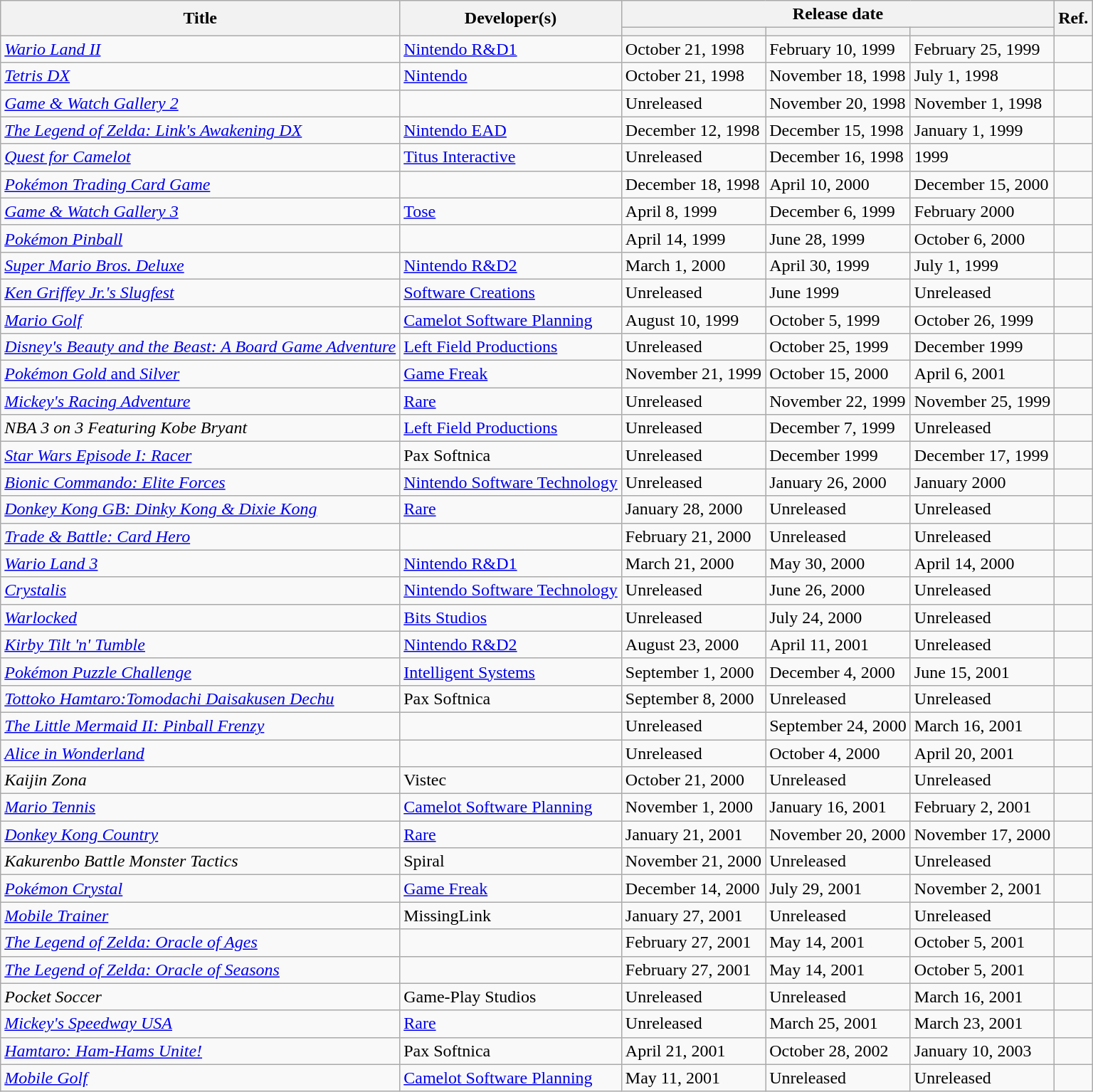<table class="wikitable plainrowheaders sortable">
<tr>
<th rowspan="2">Title</th>
<th rowspan="2">Developer(s)</th>
<th colspan="3">Release date</th>
<th rowspan="2" class="unsortable">Ref.</th>
</tr>
<tr>
<th data-sort-type="date"></th>
<th data-sort-type="date"></th>
<th data-sort-type="date"></th>
</tr>
<tr>
<td><em><a href='#'>Wario Land II</a></em></td>
<td><a href='#'>Nintendo R&D1</a></td>
<td>October 21, 1998</td>
<td>February 10, 1999</td>
<td>February 25, 1999</td>
<td></td>
</tr>
<tr>
<td><em><a href='#'>Tetris DX</a></em></td>
<td><a href='#'>Nintendo</a></td>
<td>October 21, 1998</td>
<td>November 18, 1998</td>
<td>July 1, 1998</td>
<td></td>
</tr>
<tr>
<td><em><a href='#'>Game & Watch Gallery 2</a></em></td>
<td></td>
<td>Unreleased</td>
<td>November 20, 1998</td>
<td>November 1, 1998</td>
<td></td>
</tr>
<tr>
<td><em><a href='#'>The Legend of Zelda: Link's Awakening DX</a></em></td>
<td><a href='#'>Nintendo EAD</a></td>
<td>December 12, 1998</td>
<td>December 15, 1998</td>
<td>January 1, 1999</td>
<td></td>
</tr>
<tr>
<td><em><a href='#'>Quest for Camelot</a></em></td>
<td><a href='#'>Titus Interactive</a></td>
<td>Unreleased</td>
<td>December 16, 1998</td>
<td>1999</td>
<td></td>
</tr>
<tr>
<td><em><a href='#'>Pokémon Trading Card Game</a></em></td>
<td></td>
<td>December 18, 1998</td>
<td>April 10, 2000</td>
<td>December 15, 2000</td>
<td></td>
</tr>
<tr>
<td><em><a href='#'>Game & Watch Gallery 3</a></em></td>
<td><a href='#'>Tose</a></td>
<td>April 8, 1999</td>
<td>December 6, 1999</td>
<td>February 2000</td>
<td></td>
</tr>
<tr>
<td><em><a href='#'>Pokémon Pinball</a></em></td>
<td></td>
<td>April 14, 1999</td>
<td>June 28, 1999</td>
<td>October 6, 2000</td>
<td></td>
</tr>
<tr>
<td><em><a href='#'>Super Mario Bros. Deluxe</a></em></td>
<td><a href='#'>Nintendo R&D2</a></td>
<td>March 1, 2000</td>
<td>April 30, 1999</td>
<td>July 1, 1999</td>
<td></td>
</tr>
<tr>
<td><em><a href='#'>Ken Griffey Jr.'s Slugfest</a></em></td>
<td><a href='#'>Software Creations</a></td>
<td>Unreleased</td>
<td>June 1999</td>
<td>Unreleased</td>
<td></td>
</tr>
<tr>
<td><em><a href='#'>Mario Golf</a></em></td>
<td><a href='#'>Camelot Software Planning</a></td>
<td>August 10, 1999</td>
<td>October 5, 1999</td>
<td>October 26, 1999</td>
<td></td>
</tr>
<tr>
<td><em><a href='#'>Disney's Beauty and the Beast: A Board Game Adventure</a></em></td>
<td><a href='#'>Left Field Productions</a></td>
<td>Unreleased</td>
<td>October 25, 1999</td>
<td>December 1999</td>
<td></td>
</tr>
<tr>
<td><a href='#'><em>Pokémon Gold</em> and <em>Silver</em></a></td>
<td><a href='#'>Game Freak</a></td>
<td>November 21, 1999</td>
<td>October 15, 2000</td>
<td>April 6, 2001</td>
<td></td>
</tr>
<tr>
<td><em><a href='#'>Mickey's Racing Adventure</a></em></td>
<td><a href='#'>Rare</a></td>
<td>Unreleased</td>
<td>November 22, 1999</td>
<td>November 25, 1999</td>
<td></td>
</tr>
<tr>
<td><em>NBA 3 on 3 Featuring Kobe Bryant</em></td>
<td><a href='#'>Left Field Productions</a></td>
<td>Unreleased</td>
<td>December 7, 1999</td>
<td>Unreleased</td>
<td></td>
</tr>
<tr>
<td><em><a href='#'>Star Wars Episode I: Racer</a></em></td>
<td>Pax Softnica</td>
<td>Unreleased</td>
<td>December 1999</td>
<td>December 17, 1999</td>
<td></td>
</tr>
<tr>
<td><em><a href='#'>Bionic Commando: Elite Forces</a></em></td>
<td><a href='#'>Nintendo Software Technology</a></td>
<td>Unreleased</td>
<td>January 26, 2000</td>
<td>January 2000</td>
<td></td>
</tr>
<tr>
<td><em><a href='#'>Donkey Kong GB: Dinky Kong & Dixie Kong</a></em></td>
<td><a href='#'>Rare</a></td>
<td>January 28, 2000</td>
<td>Unreleased</td>
<td>Unreleased</td>
<td></td>
</tr>
<tr>
<td><em><a href='#'>Trade & Battle: Card Hero</a></em></td>
<td></td>
<td>February 21, 2000</td>
<td>Unreleased</td>
<td>Unreleased</td>
<td></td>
</tr>
<tr>
<td><em><a href='#'>Wario Land 3</a></em></td>
<td><a href='#'>Nintendo R&D1</a></td>
<td>March 21, 2000</td>
<td>May 30, 2000</td>
<td>April 14, 2000</td>
<td></td>
</tr>
<tr>
<td><em><a href='#'>Crystalis</a></em></td>
<td><a href='#'>Nintendo Software Technology</a></td>
<td>Unreleased</td>
<td>June 26, 2000</td>
<td>Unreleased</td>
<td></td>
</tr>
<tr>
<td><em><a href='#'>Warlocked</a></em></td>
<td><a href='#'>Bits Studios</a></td>
<td>Unreleased</td>
<td>July 24, 2000</td>
<td>Unreleased</td>
<td></td>
</tr>
<tr>
<td><em><a href='#'>Kirby Tilt 'n' Tumble</a></em></td>
<td><a href='#'>Nintendo R&D2</a></td>
<td>August 23, 2000</td>
<td>April 11, 2001</td>
<td>Unreleased</td>
<td></td>
</tr>
<tr>
<td><em><a href='#'>Pokémon Puzzle Challenge</a></em></td>
<td><a href='#'>Intelligent Systems</a></td>
<td>September 1, 2000</td>
<td>December 4, 2000</td>
<td>June 15, 2001</td>
<td></td>
</tr>
<tr>
<td><em><a href='#'>Tottoko Hamtaro:Tomodachi Daisakusen Dechu</a></em></td>
<td>Pax Softnica</td>
<td>September 8, 2000</td>
<td>Unreleased</td>
<td>Unreleased</td>
<td></td>
</tr>
<tr>
<td><em><a href='#'>The Little Mermaid II: Pinball Frenzy</a></em></td>
<td></td>
<td>Unreleased</td>
<td>September 24, 2000</td>
<td>March 16, 2001</td>
<td></td>
</tr>
<tr>
<td><em><a href='#'>Alice in Wonderland</a></em></td>
<td></td>
<td>Unreleased</td>
<td>October 4, 2000</td>
<td>April 20, 2001</td>
<td></td>
</tr>
<tr>
<td><em>Kaijin Zona</em></td>
<td>Vistec</td>
<td>October 21, 2000</td>
<td>Unreleased</td>
<td>Unreleased</td>
<td></td>
</tr>
<tr>
<td><em><a href='#'>Mario Tennis</a></em></td>
<td><a href='#'>Camelot Software Planning</a></td>
<td>November 1, 2000</td>
<td>January 16, 2001</td>
<td>February 2, 2001</td>
<td></td>
</tr>
<tr>
<td><em><a href='#'>Donkey Kong Country</a></em></td>
<td><a href='#'>Rare</a></td>
<td>January 21, 2001</td>
<td>November 20, 2000</td>
<td>November 17, 2000</td>
<td></td>
</tr>
<tr>
<td><em>Kakurenbo Battle Monster Tactics</em></td>
<td>Spiral</td>
<td>November 21, 2000</td>
<td>Unreleased</td>
<td>Unreleased</td>
<td></td>
</tr>
<tr>
<td><em><a href='#'>Pokémon Crystal</a></em></td>
<td><a href='#'>Game Freak</a></td>
<td>December 14, 2000</td>
<td>July 29, 2001</td>
<td>November 2, 2001</td>
<td></td>
</tr>
<tr>
<td><em><a href='#'>Mobile Trainer</a></em></td>
<td>MissingLink</td>
<td>January 27, 2001</td>
<td>Unreleased</td>
<td>Unreleased</td>
<td></td>
</tr>
<tr>
<td><em><a href='#'>The Legend of Zelda: Oracle of Ages</a></em></td>
<td></td>
<td>February 27, 2001</td>
<td>May 14, 2001</td>
<td>October 5, 2001</td>
<td></td>
</tr>
<tr>
<td><em><a href='#'>The Legend of Zelda: Oracle of Seasons</a></em></td>
<td></td>
<td>February 27, 2001</td>
<td>May 14, 2001</td>
<td>October 5, 2001</td>
<td></td>
</tr>
<tr>
<td><em>Pocket Soccer</em></td>
<td>Game-Play Studios</td>
<td>Unreleased</td>
<td>Unreleased</td>
<td>March 16, 2001</td>
<td></td>
</tr>
<tr>
<td><em><a href='#'>Mickey's Speedway USA</a></em></td>
<td><a href='#'>Rare</a></td>
<td>Unreleased</td>
<td>March 25, 2001</td>
<td>March 23, 2001</td>
<td></td>
</tr>
<tr>
<td><em><a href='#'>Hamtaro: Ham-Hams Unite!</a></em></td>
<td>Pax Softnica</td>
<td>April 21, 2001</td>
<td>October 28, 2002</td>
<td>January 10, 2003</td>
<td></td>
</tr>
<tr>
<td><em><a href='#'>Mobile Golf</a></em></td>
<td><a href='#'>Camelot Software Planning</a></td>
<td>May 11, 2001</td>
<td>Unreleased</td>
<td>Unreleased</td>
<td></td>
</tr>
</table>
